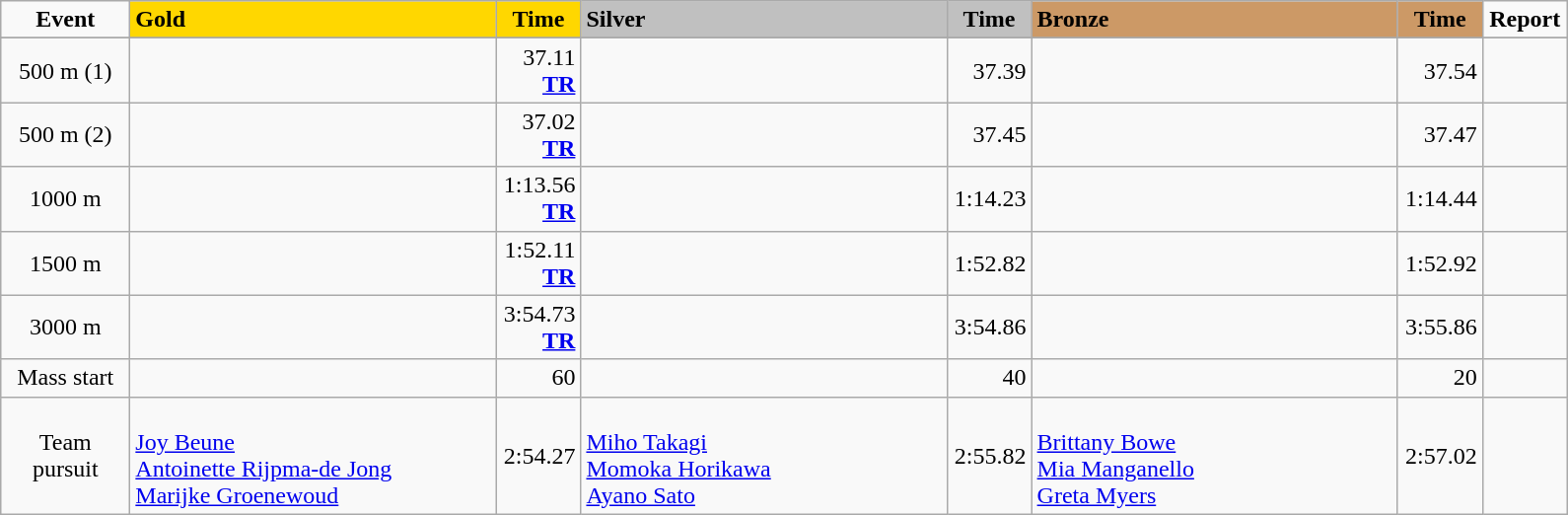<table class="wikitable">
<tr>
<td width="80" align="center"><strong>Event</strong></td>
<td width="240" bgcolor="gold"><strong>Gold</strong></td>
<td width="50" bgcolor="gold" align="center"><strong>Time</strong></td>
<td width="240" bgcolor="silver"><strong>Silver</strong></td>
<td width="50" bgcolor="silver" align="center"><strong>Time</strong></td>
<td width="240" bgcolor="#CC9966"><strong>Bronze</strong></td>
<td width="50" bgcolor="#CC9966" align="center"><strong>Time</strong></td>
<td width="50" align="center"><strong>Report</strong></td>
</tr>
<tr bgcolor="#cccccc">
</tr>
<tr>
<td align="center">500 m (1)</td>
<td></td>
<td align="right">37.11<br><strong><a href='#'>TR</a></strong></td>
<td></td>
<td align="right">37.39</td>
<td></td>
<td align="right">37.54</td>
<td align="center"></td>
</tr>
<tr>
<td align="center">500 m (2)</td>
<td></td>
<td align="right">37.02<br><strong><a href='#'>TR</a></strong></td>
<td></td>
<td align="right">37.45</td>
<td></td>
<td align="right">37.47</td>
<td align="center"></td>
</tr>
<tr>
<td align="center">1000 m</td>
<td></td>
<td align="right">1:13.56<br><strong><a href='#'>TR</a></strong></td>
<td></td>
<td align="right">1:14.23</td>
<td></td>
<td align="right">1:14.44</td>
<td align="center"></td>
</tr>
<tr>
<td align="center">1500 m</td>
<td></td>
<td align="right">1:52.11<br><strong><a href='#'>TR</a></strong></td>
<td></td>
<td align="right">1:52.82</td>
<td></td>
<td align="right">1:52.92</td>
<td align="center"></td>
</tr>
<tr>
<td align="center">3000 m</td>
<td></td>
<td align="right">3:54.73<br><strong><a href='#'>TR</a></strong></td>
<td></td>
<td align="right">3:54.86</td>
<td></td>
<td align="right">3:55.86</td>
<td align="center"></td>
</tr>
<tr>
<td align="center">Mass start</td>
<td></td>
<td align="right">60</td>
<td></td>
<td align="right">40</td>
<td></td>
<td align="right">20</td>
<td align="center"></td>
</tr>
<tr>
<td align="center">Team pursuit</td>
<td><br><a href='#'>Joy Beune</a><br><a href='#'>Antoinette Rijpma-de Jong</a><br><a href='#'>Marijke Groenewoud</a></td>
<td align="right">2:54.27</td>
<td><br><a href='#'>Miho Takagi</a><br><a href='#'>Momoka Horikawa</a><br><a href='#'>Ayano Sato</a></td>
<td align="right">2:55.82</td>
<td><br><a href='#'>Brittany Bowe</a><br><a href='#'>Mia Manganello</a><br><a href='#'>Greta Myers</a></td>
<td align="right">2:57.02</td>
<td align="center"></td>
</tr>
</table>
